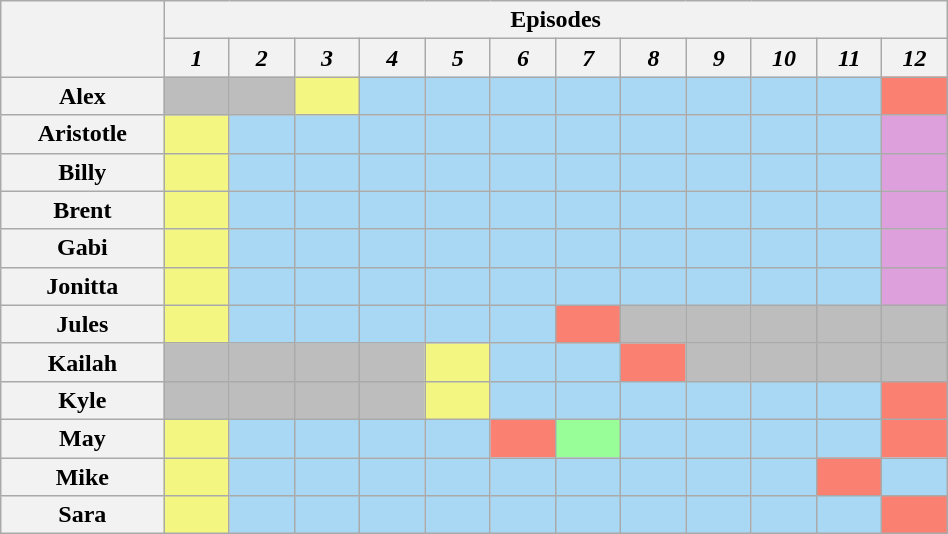<table class="wikitable" style="text-align:center; width:50%;">
<tr>
<th rowspan="2" style="width:15%;"></th>
<th colspan="12" style="text-align:center;">Episodes</th>
</tr>
<tr>
<th style="text-align:center; width:6%;"><em>1</em></th>
<th style="text-align:center; width:6%;"><em>2</em></th>
<th style="text-align:center; width:6%;"><em>3</em></th>
<th style="text-align:center; width:6%;"><em>4</em></th>
<th style="text-align:center; width:6%;"><em>5</em></th>
<th style="text-align:center; width:6%;"><em>6</em></th>
<th style="text-align:center; width:6%;"><em>7</em></th>
<th style="text-align:center; width:6%;"><em>8</em></th>
<th style="text-align:center; width:6%;"><em>9</em></th>
<th style="text-align:center; width:6%;"><em>10</em></th>
<th style="text-align:center; width:6%;"><em>11</em></th>
<th style="text-align:center; width:6%;"><em>12</em></th>
</tr>
<tr>
<th>Alex</th>
<td style="background:#BDBDBD;"></td>
<td style="background:#BDBDBD;"></td>
<td style="background:#F3F781;"></td>
<td style="background:#A9D8F5;"></td>
<td style="background:#A9D8F5;"></td>
<td style="background:#A9D8F5;"></td>
<td style="background:#A9D8F5;"></td>
<td style="background:#A9D8F5;"></td>
<td style="background:#A9D8F5;"></td>
<td style="background:#A9D8F5;"></td>
<td style="background:#A9D8F5;"></td>
<td style="background:#FA8072;"></td>
</tr>
<tr>
<th>Aristotle</th>
<td style="background:#F3F781;"></td>
<td style="background:#A9D8F5;"></td>
<td style="background:#A9D8F5;"></td>
<td style="background:#A9D8F5;"></td>
<td style="background:#A9D8F5;"></td>
<td style="background:#A9D8F5;"></td>
<td style="background:#A9D8F5;"></td>
<td style="background:#A9D8F5;"></td>
<td style="background:#A9D8F5;"></td>
<td style="background:#A9D8F5;"></td>
<td style="background:#A9D8F5;"></td>
<td style="background:#DDA0DD;"></td>
</tr>
<tr>
<th>Billy</th>
<td style="background:#F3F781;"></td>
<td style="background:#A9D8F5;"></td>
<td style="background:#A9D8F5;"></td>
<td style="background:#A9D8F5;"></td>
<td style="background:#A9D8F5;"></td>
<td style="background:#A9D8F5;"></td>
<td style="background:#A9D8F5;"></td>
<td style="background:#A9D8F5;"></td>
<td style="background:#A9D8F5;"></td>
<td style="background:#A9D8F5;"></td>
<td style="background:#A9D8F5;"></td>
<td style="background:#DDA0DD;"></td>
</tr>
<tr>
<th>Brent</th>
<td style="background:#F3F781;"></td>
<td style="background:#A9D8F5;"></td>
<td style="background:#A9D8F5;"></td>
<td style="background:#A9D8F5;"></td>
<td style="background:#A9D8F5;"></td>
<td style="background:#A9D8F5;"></td>
<td style="background:#A9D8F5;"></td>
<td style="background:#A9D8F5;"></td>
<td style="background:#A9D8F5;"></td>
<td style="background:#A9D8F5;"></td>
<td style="background:#A9D8F5;"></td>
<td style="background:#DDA0DD;"></td>
</tr>
<tr>
<th>Gabi</th>
<td style="background:#F3F781;"></td>
<td style="background:#A9D8F5;"></td>
<td style="background:#A9D8F5;"></td>
<td style="background:#A9D8F5;"></td>
<td style="background:#A9D8F5;"></td>
<td style="background:#A9D8F5;"></td>
<td style="background:#A9D8F5;"></td>
<td style="background:#A9D8F5;"></td>
<td style="background:#A9D8F5;"></td>
<td style="background:#A9D8F5;"></td>
<td style="background:#A9D8F5;"></td>
<td style="background:#DDA0DD;"></td>
</tr>
<tr>
<th>Jonitta</th>
<td style="background:#F3F781;"></td>
<td style="background:#A9D8F5;"></td>
<td style="background:#A9D8F5;"></td>
<td style="background:#A9D8F5;"></td>
<td style="background:#A9D8F5;"></td>
<td style="background:#A9D8F5;"></td>
<td style="background:#A9D8F5;"></td>
<td style="background:#A9D8F5;"></td>
<td style="background:#A9D8F5;"></td>
<td style="background:#A9D8F5;"></td>
<td style="background:#A9D8F5;"></td>
<td style="background:#DDA0DD;"></td>
</tr>
<tr>
<th>Jules</th>
<td style="background:#F3F781;"></td>
<td style="background:#A9D8F5;"></td>
<td style="background:#A9D8F5;"></td>
<td style="background:#A9D8F5;"></td>
<td style="background:#A9D8F5;"></td>
<td style="background:#A9D8F5;"></td>
<td style="background:#FA8072;"></td>
<td style="background:#BDBDBD;"></td>
<td style="background:#BDBDBD;"></td>
<td style="background:#BDBDBD;"></td>
<td style="background:#BDBDBD;"></td>
<td style="background:#BDBDBD;"></td>
</tr>
<tr>
<th>Kailah</th>
<td style="background:#BDBDBD;"></td>
<td style="background:#BDBDBD;"></td>
<td style="background:#BDBDBD;"></td>
<td style="background:#BDBDBD;"></td>
<td style="background:#F3F781;"></td>
<td style="background:#A9D8F5;"></td>
<td style="background:#A9D8F5;"></td>
<td style="background:#FA8072;"></td>
<td style="background:#BDBDBD;"></td>
<td style="background:#BDBDBD;"></td>
<td style="background:#BDBDBD;"></td>
<td style="background:#BDBDBD;"></td>
</tr>
<tr>
<th>Kyle</th>
<td style="background:#BDBDBD;"></td>
<td style="background:#BDBDBD;"></td>
<td style="background:#BDBDBD;"></td>
<td style="background:#BDBDBD;"></td>
<td style="background:#F3F781;"></td>
<td style="background:#A9D8F5;"></td>
<td style="background:#A9D8F5;"></td>
<td style="background:#A9D8F5;"></td>
<td style="background:#A9D8F5;"></td>
<td style="background:#A9D8F5;"></td>
<td style="background:#A9D8F5;"></td>
<td style="background:#FA8072;"></td>
</tr>
<tr>
<th>May</th>
<td style="background:#F3F781;"></td>
<td style="background:#A9D8F5;"></td>
<td style="background:#A9D8F5;"></td>
<td style="background:#A9D8F5;"></td>
<td style="background:#A9D8F5;"></td>
<td style="background:#FA8072;"></td>
<td style="background:#98FF98;"></td>
<td style="background:#A9D8F5;"></td>
<td style="background:#A9D8F5;"></td>
<td style="background:#A9D8F5;"></td>
<td style="background:#A9D8F5;"></td>
<td style="background:#FA8072;"></td>
</tr>
<tr>
<th>Mike</th>
<td style="background:#F3F781;"></td>
<td style="background:#A9D8F5;"></td>
<td style="background:#A9D8F5;"></td>
<td style="background:#A9D8F5;"></td>
<td style="background:#A9D8F5;"></td>
<td style="background:#A9D8F5;"></td>
<td style="background:#A9D8F5;"></td>
<td style="background:#A9D8F5;"></td>
<td style="background:#A9D8F5;"></td>
<td style="background:#A9D8F5;"></td>
<td style="background:#FA8072;"></td>
<td style="background:#A9D8F5;"></td>
</tr>
<tr>
<th>Sara</th>
<td style="background:#F3F781;"></td>
<td style="background:#A9D8F5;"></td>
<td style="background:#A9D8F5;"></td>
<td style="background:#A9D8F5;"></td>
<td style="background:#A9D8F5;"></td>
<td style="background:#A9D8F5;"></td>
<td style="background:#A9D8F5;"></td>
<td style="background:#A9D8F5;"></td>
<td style="background:#A9D8F5;"></td>
<td style="background:#A9D8F5;"></td>
<td style="background:#A9D8F5;"></td>
<td style="background:#FA8072;"></td>
</tr>
</table>
